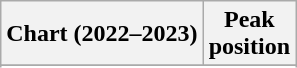<table class="wikitable sortable plainrowheaders" style="text-align:center">
<tr>
<th scope="col">Chart (2022–2023)</th>
<th scope="col">Peak<br>position</th>
</tr>
<tr>
</tr>
<tr>
</tr>
<tr>
</tr>
<tr>
</tr>
<tr>
</tr>
<tr>
</tr>
<tr>
</tr>
<tr>
</tr>
<tr>
</tr>
<tr>
</tr>
</table>
